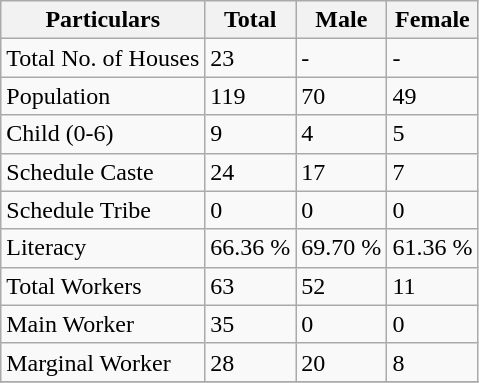<table class="wikitable sortable">
<tr>
<th>Particulars</th>
<th>Total</th>
<th>Male</th>
<th>Female</th>
</tr>
<tr>
<td>Total No. of Houses</td>
<td>23</td>
<td>-</td>
<td>-</td>
</tr>
<tr>
<td>Population</td>
<td>119</td>
<td>70</td>
<td>49</td>
</tr>
<tr>
<td>Child (0-6)</td>
<td>9</td>
<td>4</td>
<td>5</td>
</tr>
<tr>
<td>Schedule Caste</td>
<td>24</td>
<td>17</td>
<td>7</td>
</tr>
<tr>
<td>Schedule Tribe</td>
<td>0</td>
<td>0</td>
<td>0</td>
</tr>
<tr>
<td>Literacy</td>
<td>66.36 %</td>
<td>69.70 %</td>
<td>61.36 %</td>
</tr>
<tr>
<td>Total Workers</td>
<td>63</td>
<td>52</td>
<td>11</td>
</tr>
<tr>
<td>Main Worker</td>
<td>35</td>
<td>0</td>
<td>0</td>
</tr>
<tr>
<td>Marginal Worker</td>
<td>28</td>
<td>20</td>
<td>8</td>
</tr>
<tr>
</tr>
</table>
